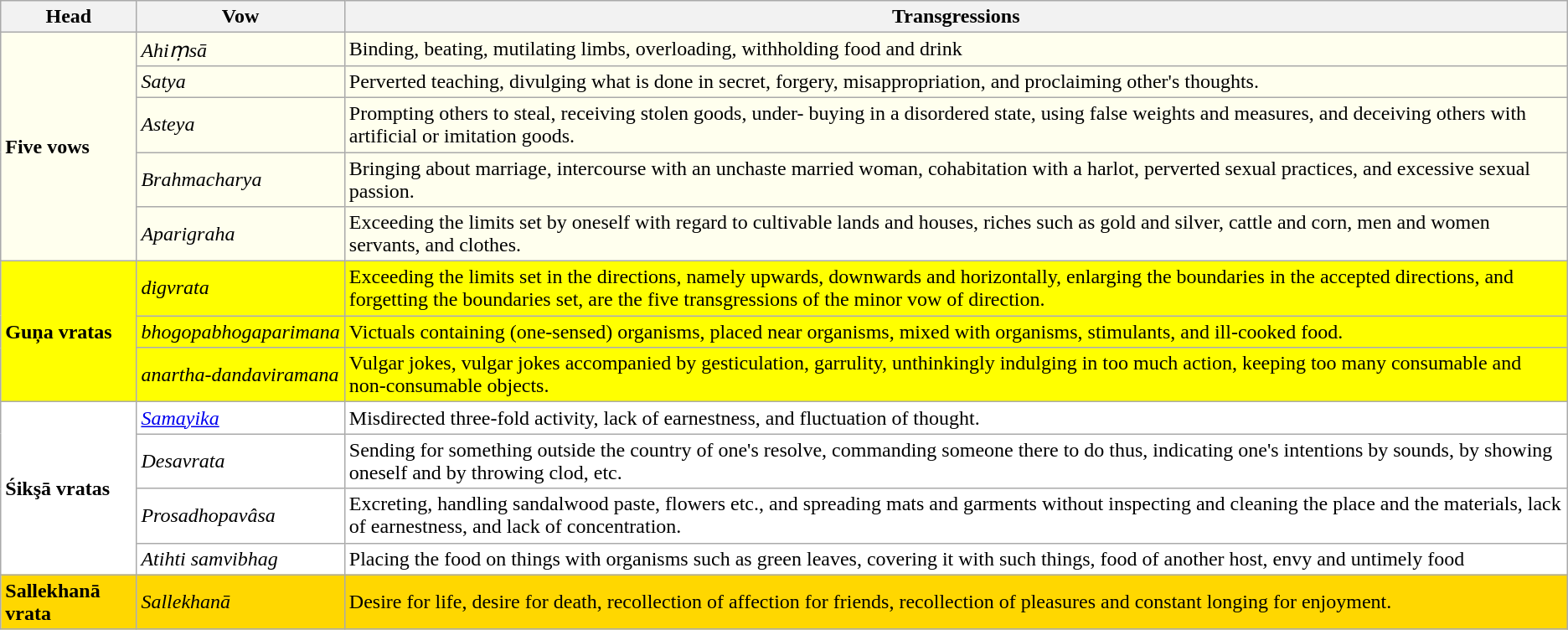<table class="wikitable">
<tr>
<th>Head</th>
<th>Vow</th>
<th>Transgressions</th>
</tr>
<tr style="background:#ffe;">
<td rowspan="5"><strong>Five vows</strong><br></td>
<td><em>Ahiṃsā</em></td>
<td>Binding, beating, mutilating limbs, overloading, withholding food and drink</td>
</tr>
<tr style="background:#ffe;">
<td><em>Satya</em></td>
<td>Perverted teaching, divulging what is done in secret, forgery, misappropriation, and proclaiming other's thoughts.</td>
</tr>
<tr style="background:#ffe;">
<td><em>Asteya</em></td>
<td>Prompting others to steal, receiving stolen goods, under- buying in a disordered state, using false weights and measures, and deceiving others with artificial or imitation goods.</td>
</tr>
<tr style="background:#ffe;">
<td><em>Brahmacharya</em></td>
<td>Bringing about marriage, intercourse with an unchaste married woman, cohabitation with a harlot, perverted sexual practices, and excessive sexual passion.</td>
</tr>
<tr style="background:#ffe;">
<td><em>Aparigraha</em></td>
<td>Exceeding the limits set by oneself with regard to cultivable lands and houses, riches such as gold and silver, cattle and corn, men and women servants, and clothes.</td>
</tr>
<tr style="background:#FFFF00;">
<td rowspan="3"><strong>Guņa vratas</strong><br></td>
<td><em>digvrata</em></td>
<td>Exceeding the limits set in the directions, namely upwards, downwards and horizontally, enlarging the boundaries in the accepted directions, and forgetting the boundaries set, are the five transgressions of the minor vow of direction.</td>
</tr>
<tr style="background:#FFFF00;">
<td><em>bhogopabhogaparimana</em></td>
<td>Victuals containing (one-sensed) organisms, placed near organisms, mixed with organisms, stimulants, and ill-cooked food.</td>
</tr>
<tr style="background:#FFFF00;">
<td><em>anartha-dandaviramana</em></td>
<td>Vulgar jokes, vulgar jokes accompanied by gesticulation, garrulity, unthinkingly indulging in too much action, keeping too many consumable and non-consumable objects.</td>
</tr>
<tr style="background:#fff;">
<td rowspan="4"><strong>Śikşā vratas</strong><br></td>
<td><em><a href='#'>Samayika</a></em></td>
<td>Misdirected three-fold activity, lack of earnestness, and fluctuation of thought.</td>
</tr>
<tr style="background:#fff;">
<td><em>Desavrata</em></td>
<td>Sending for something outside the country of one's resolve, commanding someone there to do thus, indicating one's intentions by sounds, by showing oneself and by throwing clod, etc.</td>
</tr>
<tr style="background:#fff;">
<td><em>Prosadhopavâsa</em></td>
<td>Excreting, handling sandalwood paste, flowers etc., and spreading mats and garments without inspecting and cleaning the place and the materials, lack of earnestness, and lack of concentration.</td>
</tr>
<tr style="background:#fff;">
<td><em>Atihti samvibhag</em></td>
<td>Placing the food on things with organisms such as green leaves, covering it with such things, food of another host, envy and untimely food</td>
</tr>
<tr style="background:#ffd700;">
<td rowspan="1"><strong>Sallekhanā vrata</strong></td>
<td><em>Sallekhanā</em></td>
<td>Desire for life, desire for death, recollection of affection for friends, recollection of pleasures and constant longing for enjoyment.</td>
</tr>
</table>
